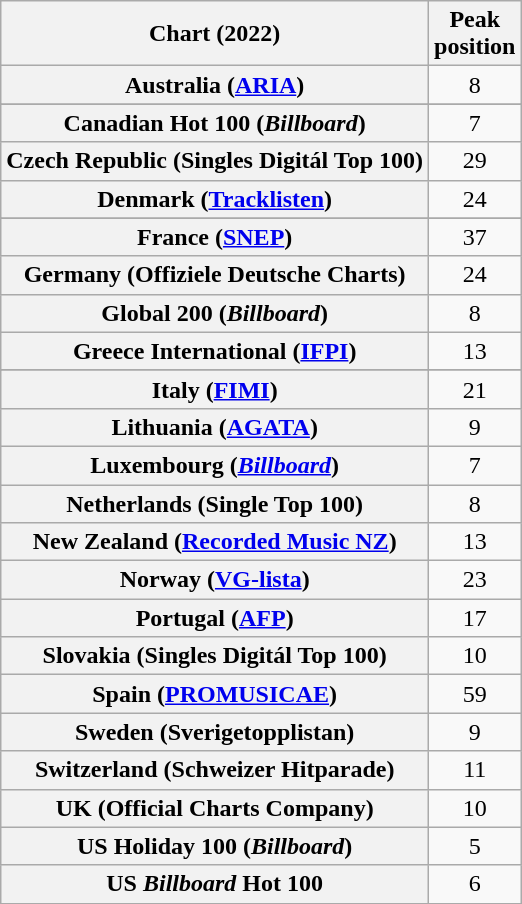<table class="wikitable sortable plainrowheaders" style="text-align:center">
<tr>
<th scope="col">Chart (2022)</th>
<th scope="col">Peak<br>position</th>
</tr>
<tr>
<th scope="row">Australia (<a href='#'>ARIA</a>)</th>
<td>8</td>
</tr>
<tr>
</tr>
<tr>
</tr>
<tr>
</tr>
<tr>
<th scope="row">Canadian Hot 100 (<em>Billboard</em>)</th>
<td style="text-align:center;">7</td>
</tr>
<tr>
<th scope="row">Czech Republic (Singles Digitál Top 100)</th>
<td style="text-align:center;">29</td>
</tr>
<tr>
<th scope="row">Denmark (<a href='#'>Tracklisten</a>)</th>
<td>24</td>
</tr>
<tr>
</tr>
<tr>
<th scope="row">France (<a href='#'>SNEP</a>)</th>
<td>37</td>
</tr>
<tr>
<th scope="row">Germany (Offiziele Deutsche Charts)</th>
<td style="text-align:center;">24</td>
</tr>
<tr>
<th scope="row">Global 200 (<em>Billboard</em>)</th>
<td style="text-align:center;">8</td>
</tr>
<tr>
<th scope="row">Greece International (<a href='#'>IFPI</a>)</th>
<td style="text-align:center;">13</td>
</tr>
<tr>
</tr>
<tr>
<th scope="row">Italy (<a href='#'>FIMI</a>)</th>
<td>21</td>
</tr>
<tr>
<th scope="row">Lithuania (<a href='#'>AGATA</a>)</th>
<td>9</td>
</tr>
<tr>
<th scope="row">Luxembourg (<em><a href='#'>Billboard</a></em>)</th>
<td>7</td>
</tr>
<tr>
<th scope="row">Netherlands (Single Top 100)</th>
<td style="text-align:center;">8</td>
</tr>
<tr>
<th scope="row">New Zealand (<a href='#'>Recorded Music NZ</a>)</th>
<td>13</td>
</tr>
<tr>
<th scope="row">Norway (<a href='#'>VG-lista</a>)</th>
<td style="text-align:center;">23</td>
</tr>
<tr>
<th scope="row">Portugal (<a href='#'>AFP</a>)</th>
<td style="text-align:center;">17</td>
</tr>
<tr>
<th scope="row">Slovakia (Singles Digitál Top 100)</th>
<td style="text-align:center;">10</td>
</tr>
<tr>
<th scope="row">Spain (<a href='#'>PROMUSICAE</a>)</th>
<td style="text-align:center;">59</td>
</tr>
<tr>
<th scope="row">Sweden (Sverigetopplistan)</th>
<td>9</td>
</tr>
<tr>
<th scope="row">Switzerland (Schweizer Hitparade)</th>
<td style="text-align:center;">11</td>
</tr>
<tr>
<th scope="row">UK (Official Charts Company)</th>
<td style="text-align:center;">10</td>
</tr>
<tr>
<th scope="row">US Holiday 100 (<em>Billboard</em>)</th>
<td style="text-align:center;">5</td>
</tr>
<tr>
<th scope="row">US <em>Billboard</em> Hot 100</th>
<td style="text-align:center;">6</td>
</tr>
</table>
